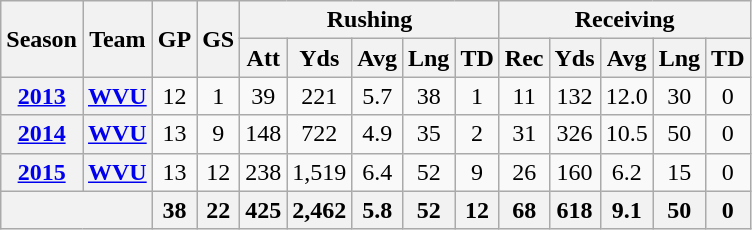<table class= "wikitable" style="text-align:center;">
<tr>
<th rowspan="2">Season</th>
<th rowspan="2">Team</th>
<th rowspan="2">GP</th>
<th rowspan="2">GS</th>
<th colspan="5">Rushing</th>
<th colspan="5">Receiving</th>
</tr>
<tr>
<th>Att</th>
<th>Yds</th>
<th>Avg</th>
<th>Lng</th>
<th>TD</th>
<th>Rec</th>
<th>Yds</th>
<th>Avg</th>
<th>Lng</th>
<th>TD</th>
</tr>
<tr>
<th><a href='#'>2013</a></th>
<th><a href='#'>WVU</a></th>
<td>12</td>
<td>1</td>
<td>39</td>
<td>221</td>
<td>5.7</td>
<td>38</td>
<td>1</td>
<td>11</td>
<td>132</td>
<td>12.0</td>
<td>30</td>
<td>0</td>
</tr>
<tr>
<th><a href='#'>2014</a></th>
<th><a href='#'>WVU</a></th>
<td>13</td>
<td>9</td>
<td>148</td>
<td>722</td>
<td>4.9</td>
<td>35</td>
<td>2</td>
<td>31</td>
<td>326</td>
<td>10.5</td>
<td>50</td>
<td>0</td>
</tr>
<tr>
<th><a href='#'>2015</a></th>
<th><a href='#'>WVU</a></th>
<td>13</td>
<td>12</td>
<td>238</td>
<td>1,519</td>
<td>6.4</td>
<td>52</td>
<td>9</td>
<td>26</td>
<td>160</td>
<td>6.2</td>
<td>15</td>
<td>0</td>
</tr>
<tr>
<th colspan="2"></th>
<th>38</th>
<th>22</th>
<th>425</th>
<th>2,462</th>
<th>5.8</th>
<th>52</th>
<th>12</th>
<th>68</th>
<th>618</th>
<th>9.1</th>
<th>50</th>
<th>0</th>
</tr>
</table>
